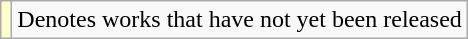<table class="wikitable">
<tr>
<td style="background:#FFFFCC;"></td>
<td>Denotes works that have not yet been released</td>
</tr>
</table>
